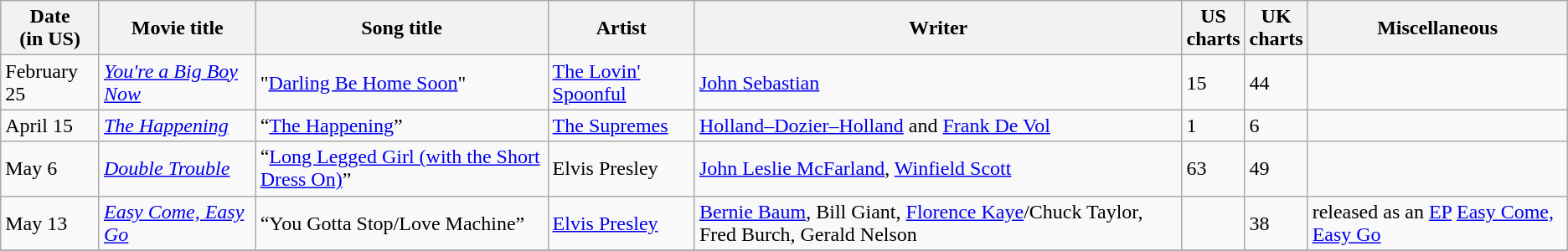<table class="wikitable sortable">
<tr>
<th>Date<br>(in US)</th>
<th>Movie title</th>
<th>Song title</th>
<th>Artist</th>
<th>Writer</th>
<th>US <br>charts</th>
<th>UK<br>charts</th>
<th>Miscellaneous</th>
</tr>
<tr>
<td>February 25</td>
<td><em><a href='#'>You're a Big Boy Now</a></em></td>
<td>"<a href='#'>Darling Be Home Soon</a>"</td>
<td><a href='#'>The Lovin' Spoonful</a></td>
<td><a href='#'>John Sebastian</a></td>
<td>15</td>
<td>44</td>
<td></td>
</tr>
<tr>
<td>April 15</td>
<td><em><a href='#'>The Happening</a></em></td>
<td>“<a href='#'>The Happening</a>”</td>
<td><a href='#'>The Supremes</a></td>
<td><a href='#'>Holland–Dozier–Holland</a> and <a href='#'>Frank De Vol</a></td>
<td>1</td>
<td>6</td>
<td></td>
</tr>
<tr>
<td>May 6</td>
<td><em><a href='#'>Double Trouble</a></em></td>
<td>“<a href='#'>Long Legged Girl (with the Short Dress On)</a>”</td>
<td>Elvis Presley</td>
<td><a href='#'>John Leslie McFarland</a>, <a href='#'>Winfield Scott</a></td>
<td>63</td>
<td>49</td>
<td></td>
</tr>
<tr>
<td>May 13</td>
<td><em><a href='#'>Easy Come, Easy Go</a></em></td>
<td>“You Gotta Stop/Love Machine”</td>
<td><a href='#'>Elvis Presley</a></td>
<td><a href='#'>Bernie Baum</a>, Bill Giant, <a href='#'>Florence Kaye</a>/Chuck Taylor, Fred Burch, Gerald Nelson</td>
<td></td>
<td>38</td>
<td>released as an <a href='#'>EP</a> <a href='#'>Easy Come, Easy Go</a></td>
</tr>
<tr>
</tr>
</table>
